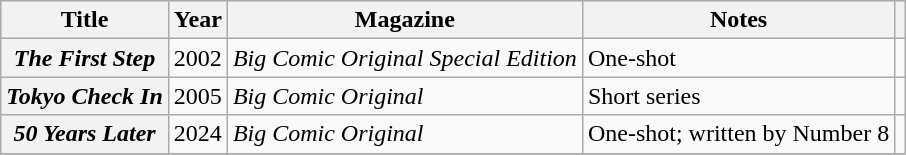<table class="wikitable plainrowheaders sortable">
<tr style="background:#ccc; text-align:center;">
<th scope="col">Title</th>
<th scope="col">Year</th>
<th>Magazine</th>
<th scope="col">Notes</th>
<th scope="col" class="unsortable"></th>
</tr>
<tr>
<th scope="row"><em>The First Step</em></th>
<td>2002</td>
<td><em>Big Comic Original Special Edition</em></td>
<td>One-shot</td>
<td align="center"></td>
</tr>
<tr>
<th scope="row"><em>Tokyo Check In</em></th>
<td>2005</td>
<td><em>Big Comic Original</em></td>
<td>Short series</td>
<td align="center"></td>
</tr>
<tr>
<th scope="row"><em>50 Years Later</em></th>
<td>2024</td>
<td><em>Big Comic Original</em></td>
<td>One-shot; written by Number 8</td>
<td align="center"></td>
</tr>
<tr>
</tr>
</table>
